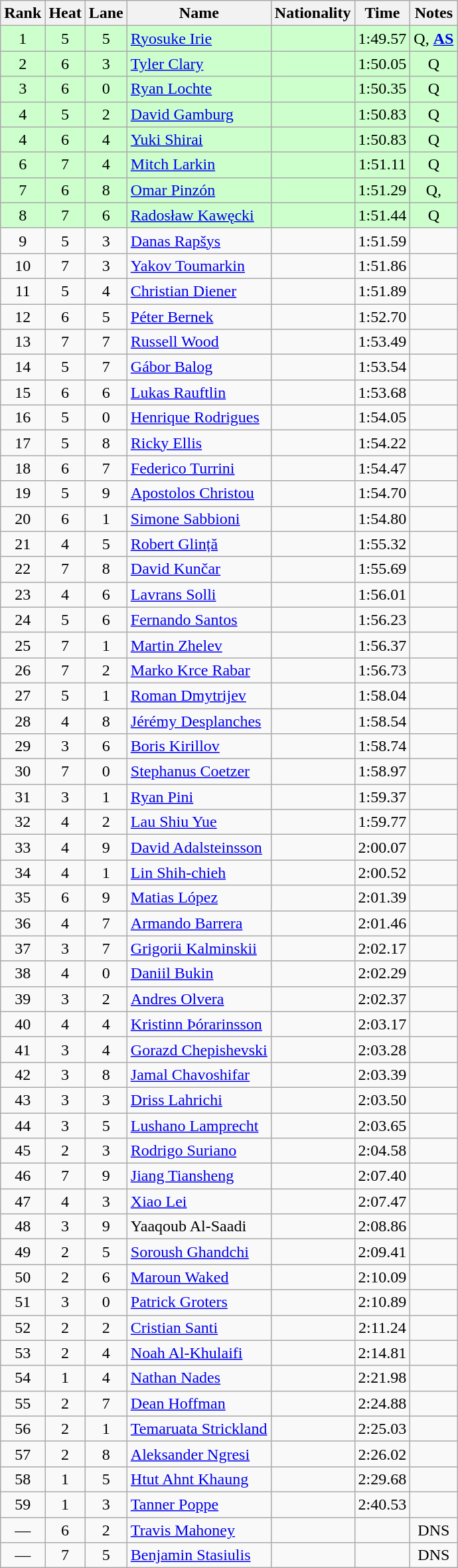<table class="wikitable sortable" style="text-align:center">
<tr>
<th>Rank</th>
<th>Heat</th>
<th>Lane</th>
<th>Name</th>
<th>Nationality</th>
<th>Time</th>
<th>Notes</th>
</tr>
<tr bgcolor=ccffcc>
<td>1</td>
<td>5</td>
<td>5</td>
<td align=left><a href='#'>Ryosuke Irie</a></td>
<td align=left></td>
<td>1:49.57</td>
<td>Q, <strong><a href='#'>AS</a></strong></td>
</tr>
<tr bgcolor=ccffcc>
<td>2</td>
<td>6</td>
<td>3</td>
<td align=left><a href='#'>Tyler Clary</a></td>
<td align=left></td>
<td>1:50.05</td>
<td>Q</td>
</tr>
<tr bgcolor=ccffcc>
<td>3</td>
<td>6</td>
<td>0</td>
<td align=left><a href='#'>Ryan Lochte</a></td>
<td align=left></td>
<td>1:50.35</td>
<td>Q</td>
</tr>
<tr bgcolor=ccffcc>
<td>4</td>
<td>5</td>
<td>2</td>
<td align=left><a href='#'>David Gamburg</a></td>
<td align=left></td>
<td>1:50.83</td>
<td>Q</td>
</tr>
<tr bgcolor=ccffcc>
<td>4</td>
<td>6</td>
<td>4</td>
<td align=left><a href='#'>Yuki Shirai</a></td>
<td align=left></td>
<td>1:50.83</td>
<td>Q</td>
</tr>
<tr bgcolor=ccffcc>
<td>6</td>
<td>7</td>
<td>4</td>
<td align=left><a href='#'>Mitch Larkin</a></td>
<td align=left></td>
<td>1:51.11</td>
<td>Q</td>
</tr>
<tr bgcolor=ccffcc>
<td>7</td>
<td>6</td>
<td>8</td>
<td align=left><a href='#'>Omar Pinzón</a></td>
<td align=left></td>
<td>1:51.29</td>
<td>Q,</td>
</tr>
<tr bgcolor=ccffcc>
<td>8</td>
<td>7</td>
<td>6</td>
<td align=left><a href='#'>Radosław Kawęcki</a></td>
<td align=left></td>
<td>1:51.44</td>
<td>Q</td>
</tr>
<tr>
<td>9</td>
<td>5</td>
<td>3</td>
<td align=left><a href='#'>Danas Rapšys</a></td>
<td align=left></td>
<td>1:51.59</td>
<td></td>
</tr>
<tr>
<td>10</td>
<td>7</td>
<td>3</td>
<td align=left><a href='#'>Yakov Toumarkin</a></td>
<td align=left></td>
<td>1:51.86</td>
<td></td>
</tr>
<tr>
<td>11</td>
<td>5</td>
<td>4</td>
<td align=left><a href='#'>Christian Diener</a></td>
<td align=left></td>
<td>1:51.89</td>
<td></td>
</tr>
<tr>
<td>12</td>
<td>6</td>
<td>5</td>
<td align=left><a href='#'>Péter Bernek</a></td>
<td align=left></td>
<td>1:52.70</td>
<td></td>
</tr>
<tr>
<td>13</td>
<td>7</td>
<td>7</td>
<td align=left><a href='#'>Russell Wood</a></td>
<td align=left></td>
<td>1:53.49</td>
<td></td>
</tr>
<tr>
<td>14</td>
<td>5</td>
<td>7</td>
<td align=left><a href='#'>Gábor Balog</a></td>
<td align=left></td>
<td>1:53.54</td>
<td></td>
</tr>
<tr>
<td>15</td>
<td>6</td>
<td>6</td>
<td align=left><a href='#'>Lukas Rauftlin</a></td>
<td align=left></td>
<td>1:53.68</td>
<td></td>
</tr>
<tr>
<td>16</td>
<td>5</td>
<td>0</td>
<td align=left><a href='#'>Henrique Rodrigues</a></td>
<td align=left></td>
<td>1:54.05</td>
<td></td>
</tr>
<tr>
<td>17</td>
<td>5</td>
<td>8</td>
<td align=left><a href='#'>Ricky Ellis</a></td>
<td align=left></td>
<td>1:54.22</td>
<td></td>
</tr>
<tr>
<td>18</td>
<td>6</td>
<td>7</td>
<td align=left><a href='#'>Federico Turrini</a></td>
<td align=left></td>
<td>1:54.47</td>
<td></td>
</tr>
<tr>
<td>19</td>
<td>5</td>
<td>9</td>
<td align=left><a href='#'>Apostolos Christou</a></td>
<td align=left></td>
<td>1:54.70</td>
<td></td>
</tr>
<tr>
<td>20</td>
<td>6</td>
<td>1</td>
<td align=left><a href='#'>Simone Sabbioni</a></td>
<td align=left></td>
<td>1:54.80</td>
<td></td>
</tr>
<tr>
<td>21</td>
<td>4</td>
<td>5</td>
<td align=left><a href='#'>Robert Glință</a></td>
<td align=left></td>
<td>1:55.32</td>
<td></td>
</tr>
<tr>
<td>22</td>
<td>7</td>
<td>8</td>
<td align=left><a href='#'>David Kunčar</a></td>
<td align=left></td>
<td>1:55.69</td>
<td></td>
</tr>
<tr>
<td>23</td>
<td>4</td>
<td>6</td>
<td align=left><a href='#'>Lavrans Solli</a></td>
<td align=left></td>
<td>1:56.01</td>
<td></td>
</tr>
<tr>
<td>24</td>
<td>5</td>
<td>6</td>
<td align=left><a href='#'>Fernando Santos</a></td>
<td align=left></td>
<td>1:56.23</td>
<td></td>
</tr>
<tr>
<td>25</td>
<td>7</td>
<td>1</td>
<td align=left><a href='#'>Martin Zhelev</a></td>
<td align=left></td>
<td>1:56.37</td>
<td></td>
</tr>
<tr>
<td>26</td>
<td>7</td>
<td>2</td>
<td align=left><a href='#'>Marko Krce Rabar</a></td>
<td align=left></td>
<td>1:56.73</td>
<td></td>
</tr>
<tr>
<td>27</td>
<td>5</td>
<td>1</td>
<td align=left><a href='#'>Roman Dmytrijev</a></td>
<td align=left></td>
<td>1:58.04</td>
<td></td>
</tr>
<tr>
<td>28</td>
<td>4</td>
<td>8</td>
<td align=left><a href='#'>Jérémy Desplanches</a></td>
<td align=left></td>
<td>1:58.54</td>
<td></td>
</tr>
<tr>
<td>29</td>
<td>3</td>
<td>6</td>
<td align=left><a href='#'>Boris Kirillov</a></td>
<td align=left></td>
<td>1:58.74</td>
<td></td>
</tr>
<tr>
<td>30</td>
<td>7</td>
<td>0</td>
<td align=left><a href='#'>Stephanus Coetzer</a></td>
<td align=left></td>
<td>1:58.97</td>
<td></td>
</tr>
<tr>
<td>31</td>
<td>3</td>
<td>1</td>
<td align=left><a href='#'>Ryan Pini</a></td>
<td align=left></td>
<td>1:59.37</td>
<td></td>
</tr>
<tr>
<td>32</td>
<td>4</td>
<td>2</td>
<td align=left><a href='#'>Lau Shiu Yue</a></td>
<td align=left></td>
<td>1:59.77</td>
<td></td>
</tr>
<tr>
<td>33</td>
<td>4</td>
<td>9</td>
<td align=left><a href='#'>David Adalsteinsson</a></td>
<td align=left></td>
<td>2:00.07</td>
<td></td>
</tr>
<tr>
<td>34</td>
<td>4</td>
<td>1</td>
<td align=left><a href='#'>Lin Shih-chieh</a></td>
<td align=left></td>
<td>2:00.52</td>
<td></td>
</tr>
<tr>
<td>35</td>
<td>6</td>
<td>9</td>
<td align=left><a href='#'>Matias López</a></td>
<td align=left></td>
<td>2:01.39</td>
<td></td>
</tr>
<tr>
<td>36</td>
<td>4</td>
<td>7</td>
<td align=left><a href='#'>Armando Barrera</a></td>
<td align=left></td>
<td>2:01.46</td>
<td></td>
</tr>
<tr>
<td>37</td>
<td>3</td>
<td>7</td>
<td align=left><a href='#'>Grigorii Kalminskii</a></td>
<td align=left></td>
<td>2:02.17</td>
<td></td>
</tr>
<tr>
<td>38</td>
<td>4</td>
<td>0</td>
<td align=left><a href='#'>Daniil Bukin</a></td>
<td align=left></td>
<td>2:02.29</td>
<td></td>
</tr>
<tr>
<td>39</td>
<td>3</td>
<td>2</td>
<td align=left><a href='#'>Andres Olvera</a></td>
<td align=left></td>
<td>2:02.37</td>
<td></td>
</tr>
<tr>
<td>40</td>
<td>4</td>
<td>4</td>
<td align=left><a href='#'>Kristinn Þórarinsson</a></td>
<td align=left></td>
<td>2:03.17</td>
<td></td>
</tr>
<tr>
<td>41</td>
<td>3</td>
<td>4</td>
<td align=left><a href='#'>Gorazd Chepishevski</a></td>
<td align=left></td>
<td>2:03.28</td>
<td></td>
</tr>
<tr>
<td>42</td>
<td>3</td>
<td>8</td>
<td align=left><a href='#'>Jamal Chavoshifar</a></td>
<td align=left></td>
<td>2:03.39</td>
<td></td>
</tr>
<tr>
<td>43</td>
<td>3</td>
<td>3</td>
<td align=left><a href='#'>Driss Lahrichi</a></td>
<td align=left></td>
<td>2:03.50</td>
<td></td>
</tr>
<tr>
<td>44</td>
<td>3</td>
<td>5</td>
<td align=left><a href='#'>Lushano Lamprecht</a></td>
<td align=left></td>
<td>2:03.65</td>
<td></td>
</tr>
<tr>
<td>45</td>
<td>2</td>
<td>3</td>
<td align=left><a href='#'>Rodrigo Suriano</a></td>
<td align=left></td>
<td>2:04.58</td>
<td></td>
</tr>
<tr>
<td>46</td>
<td>7</td>
<td>9</td>
<td align=left><a href='#'>Jiang Tiansheng</a></td>
<td align=left></td>
<td>2:07.40</td>
<td></td>
</tr>
<tr>
<td>47</td>
<td>4</td>
<td>3</td>
<td align=left><a href='#'>Xiao Lei</a></td>
<td align=left></td>
<td>2:07.47</td>
<td></td>
</tr>
<tr>
<td>48</td>
<td>3</td>
<td>9</td>
<td align=left>Yaaqoub Al-Saadi</td>
<td align=left></td>
<td>2:08.86</td>
<td></td>
</tr>
<tr>
<td>49</td>
<td>2</td>
<td>5</td>
<td align=left><a href='#'>Soroush Ghandchi</a></td>
<td align=left></td>
<td>2:09.41</td>
<td></td>
</tr>
<tr>
<td>50</td>
<td>2</td>
<td>6</td>
<td align=left><a href='#'>Maroun Waked</a></td>
<td align=left></td>
<td>2:10.09</td>
<td></td>
</tr>
<tr>
<td>51</td>
<td>3</td>
<td>0</td>
<td align=left><a href='#'>Patrick Groters</a></td>
<td align=left></td>
<td>2:10.89</td>
<td></td>
</tr>
<tr>
<td>52</td>
<td>2</td>
<td>2</td>
<td align=left><a href='#'>Cristian Santi</a></td>
<td align=left></td>
<td>2:11.24</td>
<td></td>
</tr>
<tr>
<td>53</td>
<td>2</td>
<td>4</td>
<td align=left><a href='#'>Noah Al-Khulaifi</a></td>
<td align=left></td>
<td>2:14.81</td>
<td></td>
</tr>
<tr>
<td>54</td>
<td>1</td>
<td>4</td>
<td align=left><a href='#'>Nathan Nades</a></td>
<td align=left></td>
<td>2:21.98</td>
<td></td>
</tr>
<tr>
<td>55</td>
<td>2</td>
<td>7</td>
<td align=left><a href='#'>Dean Hoffman</a></td>
<td align=left></td>
<td>2:24.88</td>
<td></td>
</tr>
<tr>
<td>56</td>
<td>2</td>
<td>1</td>
<td align=left><a href='#'>Temaruata Strickland</a></td>
<td align=left></td>
<td>2:25.03</td>
<td></td>
</tr>
<tr>
<td>57</td>
<td>2</td>
<td>8</td>
<td align=left><a href='#'>Aleksander Ngresi</a></td>
<td align=left></td>
<td>2:26.02</td>
<td></td>
</tr>
<tr>
<td>58</td>
<td>1</td>
<td>5</td>
<td align=left><a href='#'>Htut Ahnt Khaung</a></td>
<td align=left></td>
<td>2:29.68</td>
<td></td>
</tr>
<tr>
<td>59</td>
<td>1</td>
<td>3</td>
<td align=left><a href='#'>Tanner Poppe</a></td>
<td align=left></td>
<td>2:40.53</td>
<td></td>
</tr>
<tr>
<td>—</td>
<td>6</td>
<td>2</td>
<td align=left><a href='#'>Travis Mahoney</a></td>
<td align=left></td>
<td></td>
<td>DNS</td>
</tr>
<tr>
<td>—</td>
<td>7</td>
<td>5</td>
<td align=left><a href='#'>Benjamin Stasiulis</a></td>
<td align=left></td>
<td></td>
<td>DNS</td>
</tr>
</table>
